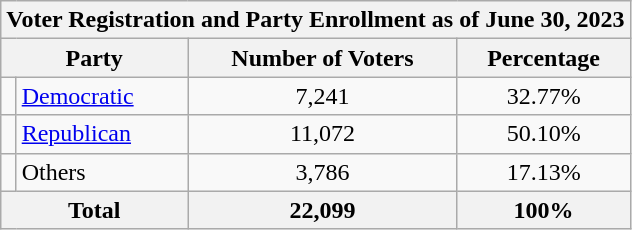<table class=wikitable>
<tr>
<th colspan = 6>Voter Registration and Party Enrollment as of June 30, 2023</th>
</tr>
<tr>
<th colspan = 2>Party</th>
<th>Number of Voters</th>
<th>Percentage</th>
</tr>
<tr>
<td></td>
<td><a href='#'>Democratic</a></td>
<td align = center>7,241</td>
<td align = center>32.77%</td>
</tr>
<tr>
<td></td>
<td><a href='#'>Republican</a></td>
<td align = center>11,072</td>
<td align = center>50.10%</td>
</tr>
<tr>
<td></td>
<td>Others</td>
<td align = center>3,786</td>
<td align = center>17.13%</td>
</tr>
<tr>
<th colspan = 2>Total</th>
<th align = center>22,099</th>
<th align = center>100%</th>
</tr>
</table>
